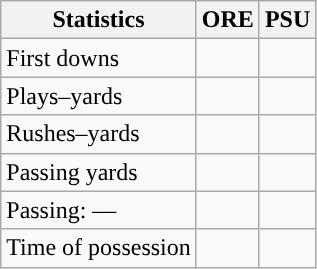<table class="wikitable" style="float:left">
<tr>
<th>Statistics</th>
<th>ORE</th>
<th>PSU</th>
</tr>
<tr>
<td>First downs</td>
<td></td>
<td></td>
</tr>
<tr>
<td>Plays–yards</td>
<td></td>
<td></td>
</tr>
<tr>
<td>Rushes–yards</td>
<td></td>
<td></td>
</tr>
<tr>
<td>Passing yards</td>
<td></td>
<td></td>
</tr>
<tr>
<td>Passing: ––</td>
<td></td>
<td></td>
</tr>
<tr>
<td>Time of possession</td>
<td></td>
<td></td>
</tr>
</table>
